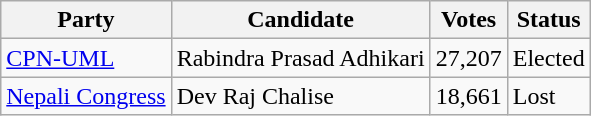<table class=wikitable>
<tr>
<th>Party</th>
<th>Candidate</th>
<th>Votes</th>
<th>Status</th>
</tr>
<tr>
<td><a href='#'>CPN-UML</a></td>
<td>Rabindra Prasad Adhikari</td>
<td>27,207</td>
<td>Elected</td>
</tr>
<tr>
<td><a href='#'>Nepali Congress</a></td>
<td>Dev Raj Chalise</td>
<td>18,661</td>
<td>Lost</td>
</tr>
</table>
